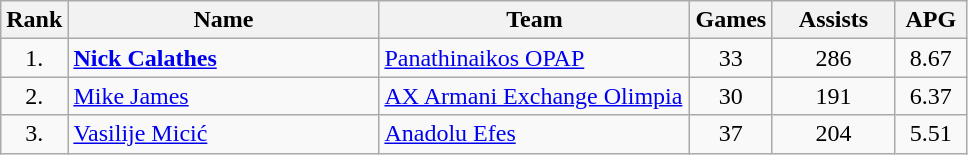<table class="wikitable sortable" style="text-align: center;">
<tr>
<th>Rank</th>
<th width=200>Name</th>
<th width=200>Team</th>
<th>Games</th>
<th width=75>Assists</th>
<th width=40>APG</th>
</tr>
<tr>
<td>1.</td>
<td align="left"> <strong><a href='#'>Nick Calathes</a></strong></td>
<td align="left"> <a href='#'>Panathinaikos OPAP</a></td>
<td>33</td>
<td>286</td>
<td>8.67</td>
</tr>
<tr>
<td>2.</td>
<td align="left"> <a href='#'>Mike James</a></td>
<td align="left"> <a href='#'>AX Armani Exchange Olimpia</a></td>
<td>30</td>
<td>191</td>
<td>6.37</td>
</tr>
<tr>
<td>3.</td>
<td align="left"> <a href='#'>Vasilije Micić</a></td>
<td align="left"> <a href='#'>Anadolu Efes</a></td>
<td>37</td>
<td>204</td>
<td>5.51</td>
</tr>
</table>
